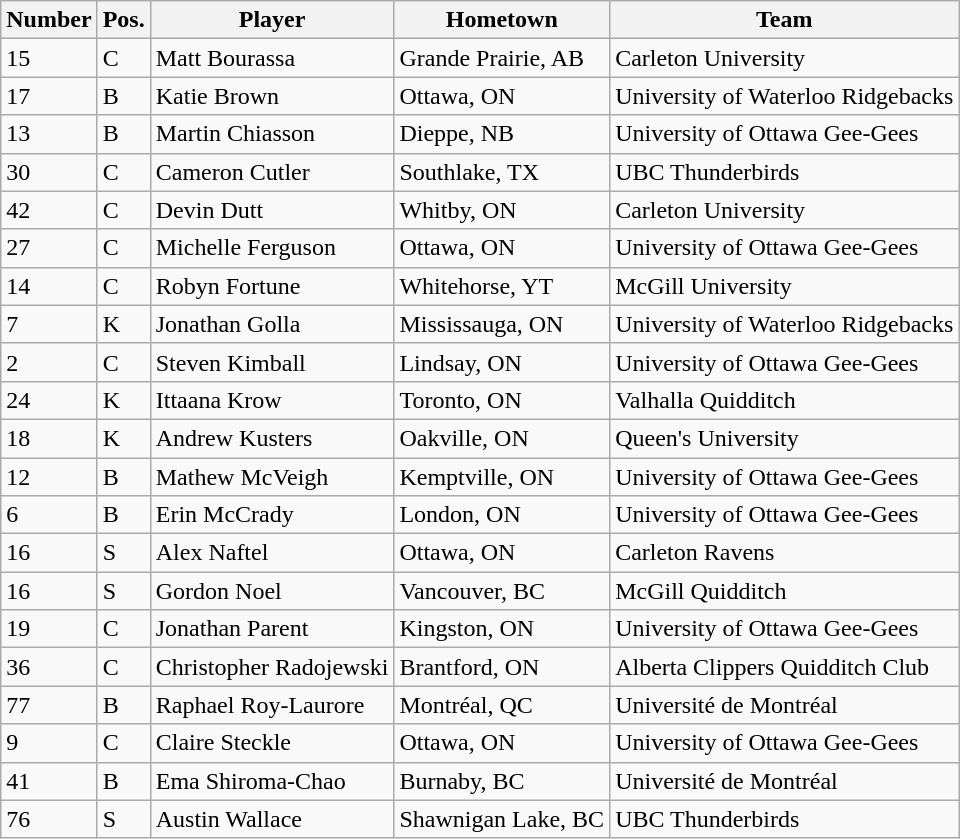<table class="wikitable sortable">
<tr>
<th>Number</th>
<th>Pos.</th>
<th>Player</th>
<th>Hometown</th>
<th>Team</th>
</tr>
<tr>
<td>15</td>
<td>C</td>
<td>Matt Bourassa</td>
<td>Grande Prairie, AB</td>
<td>Carleton University</td>
</tr>
<tr>
<td>17</td>
<td>B</td>
<td>Katie Brown</td>
<td>Ottawa, ON</td>
<td>University of Waterloo Ridgebacks</td>
</tr>
<tr>
<td>13</td>
<td>B</td>
<td>Martin Chiasson</td>
<td>Dieppe, NB</td>
<td>University of Ottawa Gee-Gees</td>
</tr>
<tr>
<td>30</td>
<td>C</td>
<td>Cameron Cutler</td>
<td>Southlake, TX</td>
<td>UBC Thunderbirds</td>
</tr>
<tr>
<td>42</td>
<td>C</td>
<td>Devin Dutt</td>
<td>Whitby, ON</td>
<td>Carleton University</td>
</tr>
<tr>
<td>27</td>
<td>C</td>
<td>Michelle Ferguson</td>
<td>Ottawa, ON</td>
<td>University of Ottawa Gee-Gees</td>
</tr>
<tr>
<td>14</td>
<td>C</td>
<td>Robyn Fortune</td>
<td>Whitehorse, YT</td>
<td>McGill University</td>
</tr>
<tr>
<td>7</td>
<td>K</td>
<td>Jonathan Golla</td>
<td>Mississauga, ON</td>
<td>University of Waterloo Ridgebacks</td>
</tr>
<tr>
<td>2</td>
<td>C</td>
<td>Steven Kimball</td>
<td>Lindsay, ON</td>
<td>University of Ottawa Gee-Gees</td>
</tr>
<tr>
<td>24</td>
<td>K</td>
<td>Ittaana Krow</td>
<td>Toronto, ON</td>
<td>Valhalla Quidditch</td>
</tr>
<tr>
<td>18</td>
<td>K</td>
<td>Andrew Kusters</td>
<td>Oakville, ON</td>
<td>Queen's University</td>
</tr>
<tr>
<td>12</td>
<td>B</td>
<td>Mathew McVeigh</td>
<td>Kemptville, ON</td>
<td>University of Ottawa Gee-Gees</td>
</tr>
<tr>
<td>6</td>
<td>B</td>
<td>Erin McCrady</td>
<td>London, ON</td>
<td>University of Ottawa Gee-Gees</td>
</tr>
<tr>
<td>16</td>
<td>S</td>
<td>Alex Naftel</td>
<td>Ottawa, ON</td>
<td>Carleton Ravens</td>
</tr>
<tr>
<td>16</td>
<td>S</td>
<td>Gordon Noel</td>
<td>Vancouver, BC</td>
<td>McGill Quidditch</td>
</tr>
<tr>
<td>19</td>
<td>C</td>
<td>Jonathan Parent</td>
<td>Kingston, ON</td>
<td>University of Ottawa Gee-Gees</td>
</tr>
<tr>
<td>36</td>
<td>C</td>
<td>Christopher Radojewski</td>
<td>Brantford, ON</td>
<td>Alberta Clippers Quidditch Club</td>
</tr>
<tr>
<td>77</td>
<td>B</td>
<td>Raphael Roy-Laurore</td>
<td>Montréal, QC</td>
<td>Université de Montréal</td>
</tr>
<tr>
<td>9</td>
<td>C</td>
<td>Claire Steckle</td>
<td>Ottawa, ON</td>
<td>University of Ottawa Gee-Gees</td>
</tr>
<tr>
<td>41</td>
<td>B</td>
<td>Ema Shiroma-Chao</td>
<td>Burnaby, BC</td>
<td>Université de Montréal</td>
</tr>
<tr>
<td>76</td>
<td>S</td>
<td>Austin Wallace</td>
<td>Shawnigan Lake, BC</td>
<td>UBC Thunderbirds</td>
</tr>
</table>
